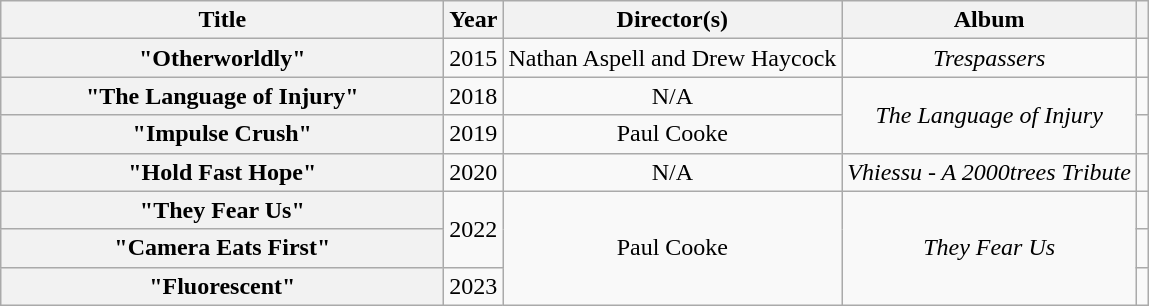<table class="wikitable plainrowheaders" style="text-align:center;">
<tr>
<th scope="col" style="width:18em;">Title</th>
<th scope="col">Year</th>
<th scope="col">Director(s)</th>
<th scope="col">Album</th>
<th scope="col"></th>
</tr>
<tr>
<th scope="row">"Otherworldly"</th>
<td>2015</td>
<td>Nathan Aspell and Drew Haycock</td>
<td><em>Trespassers</em></td>
<td></td>
</tr>
<tr>
<th scope="row">"The Language of Injury"</th>
<td>2018</td>
<td>N/A</td>
<td rowspan="2"><em>The Language of Injury</em></td>
<td></td>
</tr>
<tr>
<th scope="row">"Impulse Crush"</th>
<td>2019</td>
<td>Paul Cooke</td>
<td></td>
</tr>
<tr>
<th scope="row">"Hold Fast Hope"</th>
<td>2020</td>
<td>N/A</td>
<td><em>Vhiessu - A 2000trees Tribute</em></td>
<td></td>
</tr>
<tr>
<th scope="row">"They Fear Us"</th>
<td rowspan="2">2022</td>
<td rowspan="3">Paul Cooke</td>
<td rowspan="3"><em>They Fear Us</em></td>
<td></td>
</tr>
<tr>
<th scope="row">"Camera Eats First"</th>
<td></td>
</tr>
<tr>
<th scope="row">"Fluorescent"</th>
<td>2023</td>
<td></td>
</tr>
</table>
